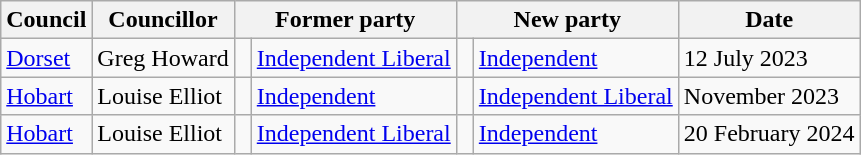<table class="wikitable sortable">
<tr>
<th>Council</th>
<th>Councillor</th>
<th colspan="2">Former party</th>
<th colspan="2">New party</th>
<th>Date</th>
</tr>
<tr>
<td><a href='#'>Dorset</a></td>
<td>Greg Howard</td>
<td> </td>
<td><a href='#'>Independent Liberal</a></td>
<td> </td>
<td><a href='#'>Independent</a></td>
<td>12 July 2023</td>
</tr>
<tr>
<td><a href='#'>Hobart</a></td>
<td>Louise Elliot</td>
<td> </td>
<td><a href='#'>Independent</a></td>
<td> </td>
<td><a href='#'>Independent Liberal</a></td>
<td>November 2023</td>
</tr>
<tr>
<td><a href='#'>Hobart</a></td>
<td>Louise Elliot</td>
<td> </td>
<td><a href='#'>Independent Liberal</a></td>
<td> </td>
<td><a href='#'>Independent</a></td>
<td>20 February 2024</td>
</tr>
</table>
